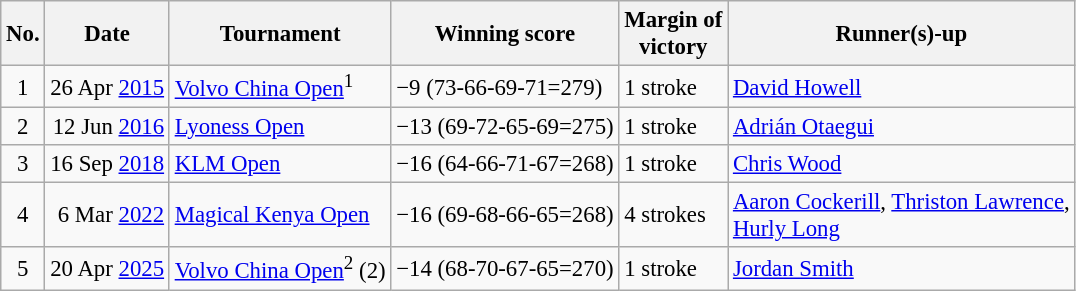<table class="wikitable" style="font-size:95%;">
<tr>
<th>No.</th>
<th>Date</th>
<th>Tournament</th>
<th>Winning score</th>
<th>Margin of<br>victory</th>
<th>Runner(s)-up</th>
</tr>
<tr>
<td align=center>1</td>
<td align=right>26 Apr <a href='#'>2015</a></td>
<td><a href='#'>Volvo China Open</a><sup>1</sup></td>
<td>−9 (73-66-69-71=279)</td>
<td>1 stroke</td>
<td> <a href='#'>David Howell</a></td>
</tr>
<tr>
<td align=center>2</td>
<td align=right>12 Jun <a href='#'>2016</a></td>
<td><a href='#'>Lyoness Open</a></td>
<td>−13 (69-72-65-69=275)</td>
<td>1 stroke</td>
<td> <a href='#'>Adrián Otaegui</a></td>
</tr>
<tr>
<td align=center>3</td>
<td align=right>16 Sep <a href='#'>2018</a></td>
<td><a href='#'>KLM Open</a></td>
<td>−16 (64-66-71-67=268)</td>
<td>1 stroke</td>
<td> <a href='#'>Chris Wood</a></td>
</tr>
<tr>
<td align=center>4</td>
<td align=right>6 Mar <a href='#'>2022</a></td>
<td><a href='#'>Magical Kenya Open</a></td>
<td>−16 (69-68-66-65=268)</td>
<td>4 strokes</td>
<td> <a href='#'>Aaron Cockerill</a>,  <a href='#'>Thriston Lawrence</a>,<br> <a href='#'>Hurly Long</a></td>
</tr>
<tr>
<td align=center>5</td>
<td align=right>20 Apr <a href='#'>2025</a></td>
<td><a href='#'>Volvo China Open</a><sup>2</sup> (2)</td>
<td>−14 (68-70-67-65=270)</td>
<td>1 stroke</td>
<td> <a href='#'>Jordan Smith</a></td>
</tr>
</table>
